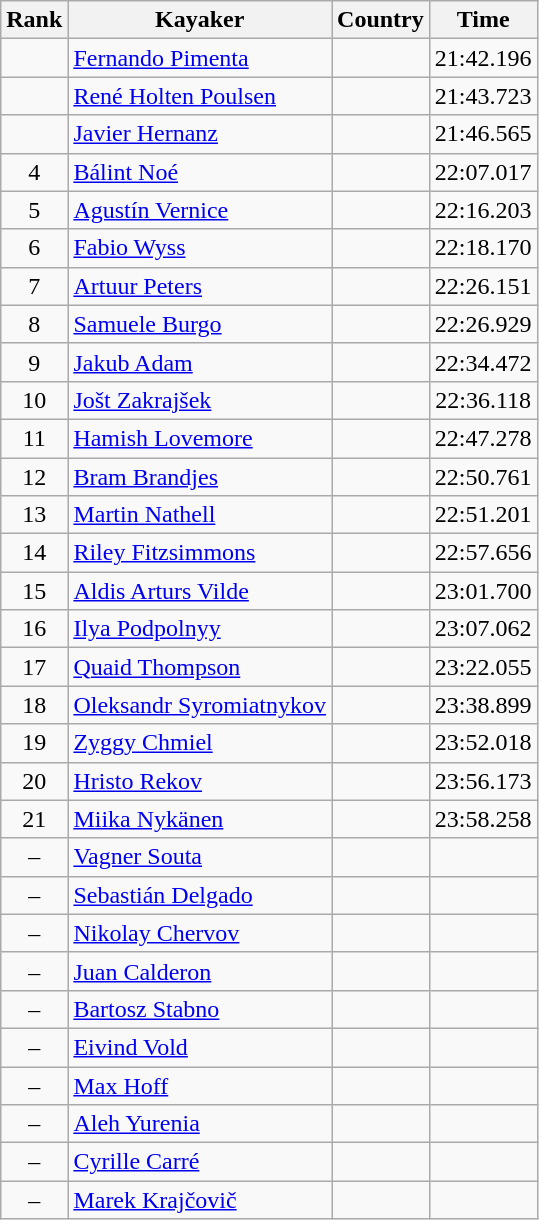<table class="wikitable" style="text-align:center">
<tr>
<th>Rank</th>
<th>Kayaker</th>
<th>Country</th>
<th>Time</th>
</tr>
<tr>
<td></td>
<td align="left"><a href='#'>Fernando Pimenta</a></td>
<td align="left"></td>
<td>21:42.196</td>
</tr>
<tr>
<td></td>
<td align="left"><a href='#'>René Holten Poulsen</a></td>
<td align="left"></td>
<td>21:43.723</td>
</tr>
<tr>
<td></td>
<td align="left"><a href='#'>Javier Hernanz</a></td>
<td align="left"></td>
<td>21:46.565</td>
</tr>
<tr>
<td>4</td>
<td align="left"><a href='#'>Bálint Noé</a></td>
<td align="left"></td>
<td>22:07.017</td>
</tr>
<tr>
<td>5</td>
<td align="left"><a href='#'>Agustín Vernice</a></td>
<td align="left"></td>
<td>22:16.203</td>
</tr>
<tr>
<td>6</td>
<td align="left"><a href='#'>Fabio Wyss</a></td>
<td align="left"></td>
<td>22:18.170</td>
</tr>
<tr>
<td>7</td>
<td align="left"><a href='#'>Artuur Peters</a></td>
<td align="left"></td>
<td>22:26.151</td>
</tr>
<tr>
<td>8</td>
<td align="left"><a href='#'>Samuele Burgo</a></td>
<td align="left"></td>
<td>22:26.929</td>
</tr>
<tr>
<td>9</td>
<td align="left"><a href='#'>Jakub Adam</a></td>
<td align="left"></td>
<td>22:34.472</td>
</tr>
<tr>
<td>10</td>
<td align="left"><a href='#'>Jošt Zakrajšek</a></td>
<td align="left"></td>
<td>22:36.118</td>
</tr>
<tr>
<td>11</td>
<td align="left"><a href='#'>Hamish Lovemore</a></td>
<td align="left"></td>
<td>22:47.278</td>
</tr>
<tr>
<td>12</td>
<td align="left"><a href='#'>Bram Brandjes</a></td>
<td align="left"></td>
<td>22:50.761</td>
</tr>
<tr>
<td>13</td>
<td align="left"><a href='#'>Martin Nathell</a></td>
<td align="left"></td>
<td>22:51.201</td>
</tr>
<tr>
<td>14</td>
<td align="left"><a href='#'>Riley Fitzsimmons</a></td>
<td align="left"></td>
<td>22:57.656</td>
</tr>
<tr>
<td>15</td>
<td align="left"><a href='#'>Aldis Arturs Vilde</a></td>
<td align="left"></td>
<td>23:01.700</td>
</tr>
<tr>
<td>16</td>
<td align="left"><a href='#'>Ilya Podpolnyy</a></td>
<td align="left"></td>
<td>23:07.062</td>
</tr>
<tr>
<td>17</td>
<td align="left"><a href='#'>Quaid Thompson</a></td>
<td align="left"></td>
<td>23:22.055</td>
</tr>
<tr>
<td>18</td>
<td align="left"><a href='#'>Oleksandr Syromiatnykov</a></td>
<td align="left"></td>
<td>23:38.899</td>
</tr>
<tr>
<td>19</td>
<td align="left"><a href='#'>Zyggy Chmiel</a></td>
<td align="left"></td>
<td>23:52.018</td>
</tr>
<tr>
<td>20</td>
<td align="left"><a href='#'>Hristo Rekov</a></td>
<td align="left"></td>
<td>23:56.173</td>
</tr>
<tr>
<td>21</td>
<td align="left"><a href='#'>Miika Nykänen</a></td>
<td align="left"></td>
<td>23:58.258</td>
</tr>
<tr>
<td>–</td>
<td align="left"><a href='#'>Vagner Souta</a></td>
<td align="left"></td>
<td></td>
</tr>
<tr>
<td>–</td>
<td align="left"><a href='#'>Sebastián Delgado</a></td>
<td align="left"></td>
<td></td>
</tr>
<tr>
<td>–</td>
<td align="left"><a href='#'>Nikolay Chervov</a></td>
<td align="left"></td>
<td></td>
</tr>
<tr>
<td>–</td>
<td align="left"><a href='#'>Juan Calderon</a></td>
<td align="left"></td>
<td></td>
</tr>
<tr>
<td>–</td>
<td align="left"><a href='#'>Bartosz Stabno</a></td>
<td align="left"></td>
<td></td>
</tr>
<tr>
<td>–</td>
<td align="left"><a href='#'>Eivind Vold</a></td>
<td align="left"></td>
<td></td>
</tr>
<tr>
<td>–</td>
<td align="left"><a href='#'>Max Hoff</a></td>
<td align="left"></td>
<td></td>
</tr>
<tr>
<td>–</td>
<td align="left"><a href='#'>Aleh Yurenia</a></td>
<td align="left"></td>
<td></td>
</tr>
<tr>
<td>–</td>
<td align="left"><a href='#'>Cyrille Carré</a></td>
<td align="left"></td>
<td></td>
</tr>
<tr>
<td>–</td>
<td align="left"><a href='#'>Marek Krajčovič</a></td>
<td align="left"></td>
<td></td>
</tr>
</table>
